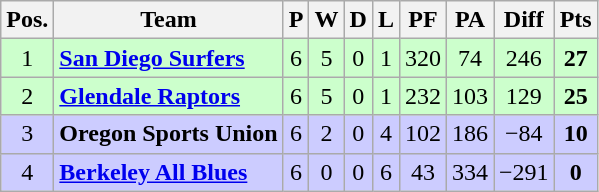<table class="wikitable" style="text-align: center;">
<tr>
<th>Pos.</th>
<th>Team</th>
<th>P</th>
<th>W</th>
<th>D</th>
<th>L</th>
<th>PF</th>
<th>PA</th>
<th>Diff</th>
<th>Pts</th>
</tr>
<tr bgcolor="ccffcc">
<td>1</td>
<td align="left"><strong><a href='#'>San Diego Surfers</a></strong></td>
<td>6</td>
<td>5</td>
<td>0</td>
<td>1</td>
<td>320</td>
<td>74</td>
<td>246</td>
<td><strong>27</strong></td>
</tr>
<tr bgcolor="ccffcc">
<td>2</td>
<td align="left"><a href='#'><strong>Glendale Raptors</strong></a></td>
<td>6</td>
<td>5</td>
<td>0</td>
<td>1</td>
<td>232</td>
<td>103</td>
<td>129</td>
<td><strong>25</strong></td>
</tr>
<tr bgcolor="ccccff">
<td>3</td>
<td align="left"><strong>Oregon Sports Union</strong></td>
<td>6</td>
<td>2</td>
<td>0</td>
<td>4</td>
<td>102</td>
<td>186</td>
<td>−84</td>
<td><strong>10</strong></td>
</tr>
<tr bgcolor="ccccff">
<td>4</td>
<td align="left"><strong><a href='#'>Berkeley All Blues</a></strong></td>
<td>6</td>
<td>0</td>
<td>0</td>
<td>6</td>
<td>43</td>
<td>334</td>
<td>−291</td>
<td><strong>0</strong></td>
</tr>
</table>
